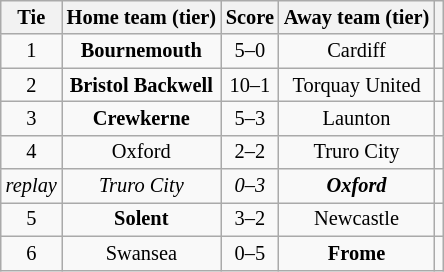<table class="wikitable" style="text-align:center; font-size:85%">
<tr>
<th>Tie</th>
<th>Home team (tier)</th>
<th>Score</th>
<th>Away team (tier)</th>
<th></th>
</tr>
<tr>
<td align="center">1</td>
<td><strong>Bournemouth</strong></td>
<td align="center">5–0</td>
<td>Cardiff</td>
<td></td>
</tr>
<tr>
<td align="center">2</td>
<td><strong>Bristol Backwell</strong></td>
<td align="center">10–1</td>
<td>Torquay United</td>
<td></td>
</tr>
<tr>
<td align="center">3</td>
<td><strong>Crewkerne</strong></td>
<td align="center">5–3</td>
<td>Launton</td>
<td></td>
</tr>
<tr>
<td align="center">4</td>
<td>Oxford</td>
<td align="center">2–2 </td>
<td>Truro City</td>
<td></td>
</tr>
<tr>
<td align="center"><em>replay</em></td>
<td><em>Truro City</em></td>
<td align="center"><em>0–3</em></td>
<td><strong><em>Oxford</em></strong></td>
<td></td>
</tr>
<tr>
<td align="center">5</td>
<td><strong>Solent</strong></td>
<td align="center">3–2</td>
<td>Newcastle</td>
<td></td>
</tr>
<tr>
<td align="center">6</td>
<td>Swansea</td>
<td align="center">0–5</td>
<td><strong>Frome</strong></td>
<td></td>
</tr>
</table>
